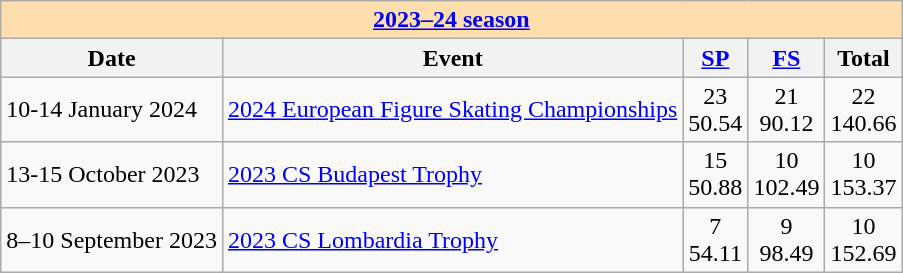<table class="wikitable">
<tr>
<th colspan="5" style="background-color: #ffdead;" align="center"><a href='#'>2023–24 season</a></th>
</tr>
<tr>
<th>Date</th>
<th>Event</th>
<th><a href='#'>SP</a></th>
<th><a href='#'>FS</a></th>
<th>Total</th>
</tr>
<tr>
<td>10-14 January 2024</td>
<td><a href='#'>2024 European Figure Skating Championships</a></td>
<td align=center>23 <br> 50.54</td>
<td align=center>21 <br> 90.12</td>
<td align=center>22 <br> 140.66</td>
</tr>
<tr>
<td>13-15 October 2023</td>
<td><a href='#'>2023 CS Budapest Trophy</a></td>
<td align=center>15 <br> 50.88</td>
<td align=center>10 <br> 102.49</td>
<td align=center>10 <br> 153.37</td>
</tr>
<tr>
<td>8–10 September 2023</td>
<td><a href='#'>2023 CS Lombardia Trophy</a></td>
<td align=center>7 <br> 54.11</td>
<td align=center>9 <br> 98.49</td>
<td align=center>10 <br> 152.69</td>
</tr>
</table>
